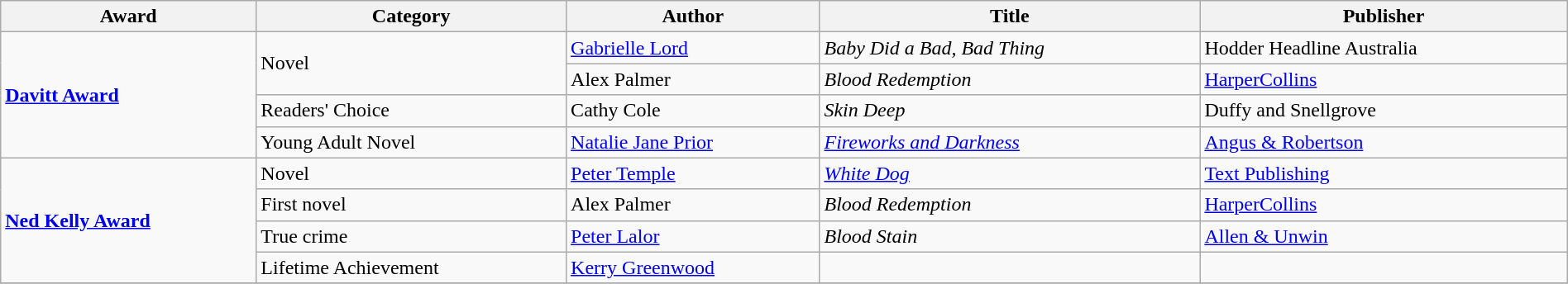<table class="wikitable" width=100%>
<tr>
<th>Award</th>
<th>Category</th>
<th>Author</th>
<th>Title</th>
<th>Publisher</th>
</tr>
<tr>
<td rowspan=4><strong><a href='#'>Davitt Award</a></strong></td>
<td rowspan=2>Novel</td>
<td><a href='#'>Gabrielle Lord</a></td>
<td><em>Baby Did a Bad, Bad Thing</em></td>
<td>Hodder Headline Australia</td>
</tr>
<tr>
<td>Alex Palmer</td>
<td><em>Blood Redemption</em></td>
<td><a href='#'>HarperCollins</a></td>
</tr>
<tr>
<td>Readers' Choice</td>
<td>Cathy Cole</td>
<td><em>Skin Deep</em></td>
<td>Duffy and Snellgrove</td>
</tr>
<tr>
<td>Young Adult Novel</td>
<td><a href='#'>Natalie Jane Prior</a></td>
<td><em><a href='#'>Fireworks and Darkness</a></em></td>
<td><a href='#'>Angus & Robertson</a></td>
</tr>
<tr>
<td rowspan=4><strong><a href='#'>Ned Kelly Award</a></strong></td>
<td>Novel</td>
<td><a href='#'>Peter Temple</a></td>
<td><em><a href='#'>White Dog</a></em></td>
<td><a href='#'>Text Publishing</a></td>
</tr>
<tr>
<td>First novel</td>
<td>Alex Palmer</td>
<td><em>Blood Redemption</em></td>
<td><a href='#'>HarperCollins</a></td>
</tr>
<tr>
<td>True crime</td>
<td><a href='#'>Peter Lalor</a></td>
<td><em>Blood Stain</em></td>
<td><a href='#'>Allen & Unwin</a></td>
</tr>
<tr>
<td>Lifetime Achievement</td>
<td><a href='#'>Kerry Greenwood</a></td>
<td></td>
<td></td>
</tr>
<tr>
</tr>
</table>
